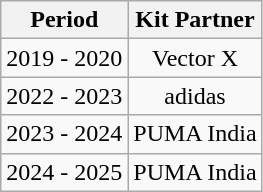<table class="wikitable" style="text-align:center;margin-left:1em;float:center">
<tr>
<th>Period</th>
<th>Kit Partner</th>
</tr>
<tr>
<td>2019 - 2020</td>
<td>Vector X</td>
</tr>
<tr>
<td>2022 - 2023</td>
<td>adidas</td>
</tr>
<tr>
<td>2023 - 2024</td>
<td>PUMA India</td>
</tr>
<tr>
<td>2024 - 2025</td>
<td>PUMA India</td>
</tr>
</table>
